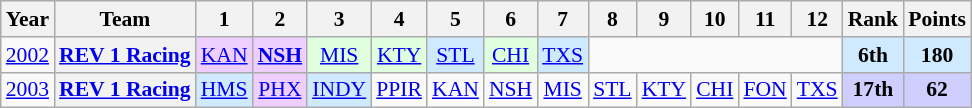<table class="wikitable" style="text-align:center; font-size:90%">
<tr>
<th>Year</th>
<th>Team</th>
<th>1</th>
<th>2</th>
<th>3</th>
<th>4</th>
<th>5</th>
<th>6</th>
<th>7</th>
<th>8</th>
<th>9</th>
<th>10</th>
<th>11</th>
<th>12</th>
<th>Rank</th>
<th>Points</th>
</tr>
<tr>
<td><a href='#'>2002</a></td>
<th><a href='#'>REV 1 Racing</a></th>
<td style="background:#EFCFFF;"><a href='#'>KAN</a><br></td>
<td style="background:#EFCFFF;"><strong><a href='#'>NSH</a></strong><br></td>
<td style="background:#DFFFDF;"><a href='#'>MIS</a><br></td>
<td style="background:#DFFFDF;"><a href='#'>KTY</a><br></td>
<td style="background:#CFEAFF;"><a href='#'>STL</a><br></td>
<td style="background:#DFFFDF;"><a href='#'>CHI</a><br></td>
<td style="background:#CFEAFF;"><a href='#'>TXS</a><br></td>
<td colspan=5></td>
<th style="background:#CFEAFF;">6th</th>
<th style="background:#CFEAFF;">180</th>
</tr>
<tr>
<td><a href='#'>2003</a></td>
<th><a href='#'>REV 1 Racing</a></th>
<td style="background:#CFEAFF;"><a href='#'>HMS</a><br></td>
<td style="background:#EFCFFF;"><a href='#'>PHX</a><br></td>
<td style="background:#CFEAFF;"><a href='#'>INDY</a><br></td>
<td><a href='#'>PPIR</a></td>
<td><a href='#'>KAN</a></td>
<td><a href='#'>NSH</a></td>
<td><a href='#'>MIS</a></td>
<td><a href='#'>STL</a></td>
<td><a href='#'>KTY</a></td>
<td><a href='#'>CHI</a></td>
<td><a href='#'>FON</a></td>
<td><a href='#'>TXS</a></td>
<th style="background:#CFCFFF;">17th</th>
<th style="background:#CFCFFF;">62</th>
</tr>
</table>
